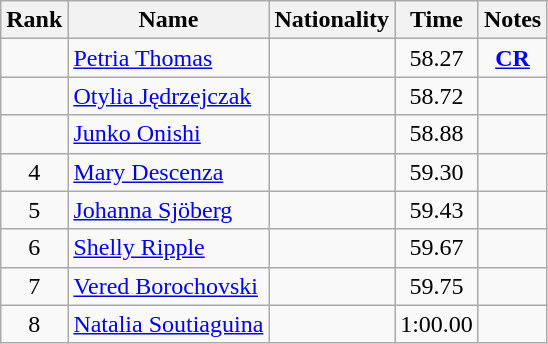<table class="wikitable sortable" style="text-align:center">
<tr>
<th>Rank</th>
<th>Name</th>
<th>Nationality</th>
<th>Time</th>
<th>Notes</th>
</tr>
<tr>
<td></td>
<td align=left><a href='#'>Petria Thomas</a></td>
<td align=left></td>
<td>58.27</td>
<td><strong><a href='#'>CR</a></strong></td>
</tr>
<tr>
<td></td>
<td align=left><a href='#'>Otylia Jędrzejczak</a></td>
<td align=left></td>
<td>58.72</td>
<td></td>
</tr>
<tr>
<td></td>
<td align=left><a href='#'>Junko Onishi</a></td>
<td align=left></td>
<td>58.88</td>
<td></td>
</tr>
<tr>
<td>4</td>
<td align=left><a href='#'>Mary Descenza</a></td>
<td align=left></td>
<td>59.30</td>
<td></td>
</tr>
<tr>
<td>5</td>
<td align=left><a href='#'>Johanna Sjöberg</a></td>
<td align=left></td>
<td>59.43</td>
<td></td>
</tr>
<tr>
<td>6</td>
<td align=left><a href='#'>Shelly Ripple</a></td>
<td align=left></td>
<td>59.67</td>
<td></td>
</tr>
<tr>
<td>7</td>
<td align=left><a href='#'>Vered Borochovski</a></td>
<td align=left></td>
<td>59.75</td>
<td></td>
</tr>
<tr>
<td>8</td>
<td align=left><a href='#'>Natalia Soutiaguina</a></td>
<td align=left></td>
<td>1:00.00</td>
<td></td>
</tr>
</table>
